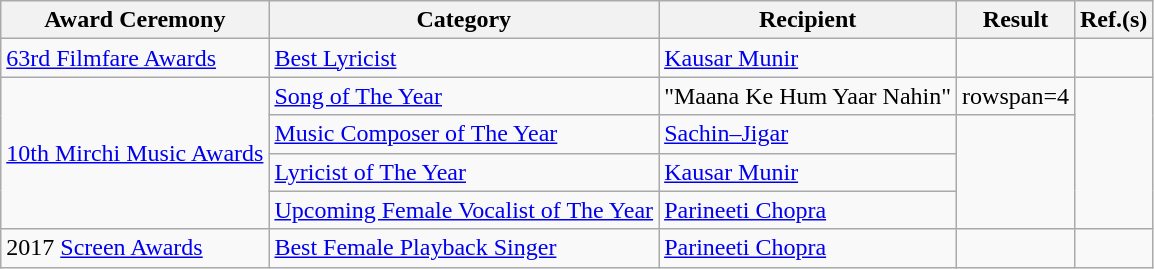<table class="wikitable">
<tr>
<th>Award Ceremony</th>
<th>Category</th>
<th>Recipient</th>
<th>Result</th>
<th>Ref.(s)</th>
</tr>
<tr>
<td><a href='#'>63rd Filmfare Awards</a></td>
<td><a href='#'>Best Lyricist</a></td>
<td><a href='#'>Kausar Munir</a></td>
<td></td>
<td></td>
</tr>
<tr>
<td rowspan=4><a href='#'>10th Mirchi Music Awards</a></td>
<td><a href='#'>Song of The Year</a></td>
<td>"Maana Ke Hum Yaar Nahin"</td>
<td>rowspan=4 </td>
<td rowspan=4></td>
</tr>
<tr>
<td><a href='#'>Music Composer of The Year</a></td>
<td><a href='#'>Sachin–Jigar</a></td>
</tr>
<tr>
<td><a href='#'>Lyricist of The Year</a></td>
<td><a href='#'>Kausar Munir</a></td>
</tr>
<tr>
<td><a href='#'>Upcoming Female Vocalist of The Year</a></td>
<td><a href='#'>Parineeti Chopra</a></td>
</tr>
<tr>
<td>2017 <a href='#'>Screen Awards</a></td>
<td><a href='#'>Best Female Playback Singer</a></td>
<td><a href='#'>Parineeti Chopra</a></td>
<td></td>
<td></td>
</tr>
</table>
